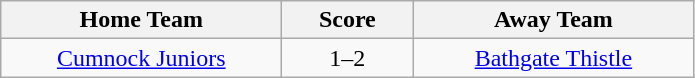<table class="wikitable" style="text-align: center">
<tr>
<th width=180>Home Team</th>
<th width=80>Score</th>
<th width=180>Away Team</th>
</tr>
<tr>
<td><a href='#'>Cumnock Juniors</a></td>
<td>1–2</td>
<td><a href='#'>Bathgate Thistle</a></td>
</tr>
</table>
